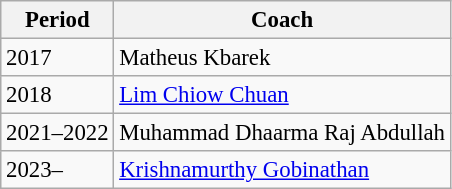<table class="wikitable" style="font-size: 95%;">
<tr>
<th>Period</th>
<th>Coach</th>
</tr>
<tr>
<td>2017</td>
<td> Matheus Kbarek</td>
</tr>
<tr>
<td>2018</td>
<td> <a href='#'>Lim Chiow Chuan</a></td>
</tr>
<tr>
<td>2021–2022</td>
<td> Muhammad Dhaarma Raj Abdullah</td>
</tr>
<tr>
<td>2023–</td>
<td> <a href='#'>Krishnamurthy Gobinathan</a></td>
</tr>
</table>
